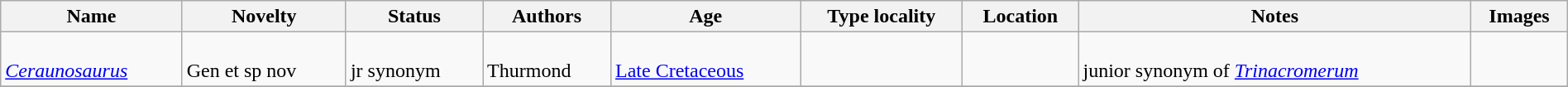<table class="wikitable sortable" align="center" width="100%">
<tr>
<th>Name</th>
<th>Novelty</th>
<th>Status</th>
<th>Authors</th>
<th>Age</th>
<th>Type locality</th>
<th>Location</th>
<th>Notes</th>
<th>Images</th>
</tr>
<tr>
<td><br><em><a href='#'>Ceraunosaurus</a></em></td>
<td><br>Gen et sp nov</td>
<td><br>jr synonym</td>
<td><br>Thurmond</td>
<td><br><a href='#'>Late Cretaceous</a></td>
<td></td>
<td></td>
<td><br>junior synonym of <em><a href='#'>Trinacromerum</a></em></td>
<td></td>
</tr>
<tr>
</tr>
</table>
